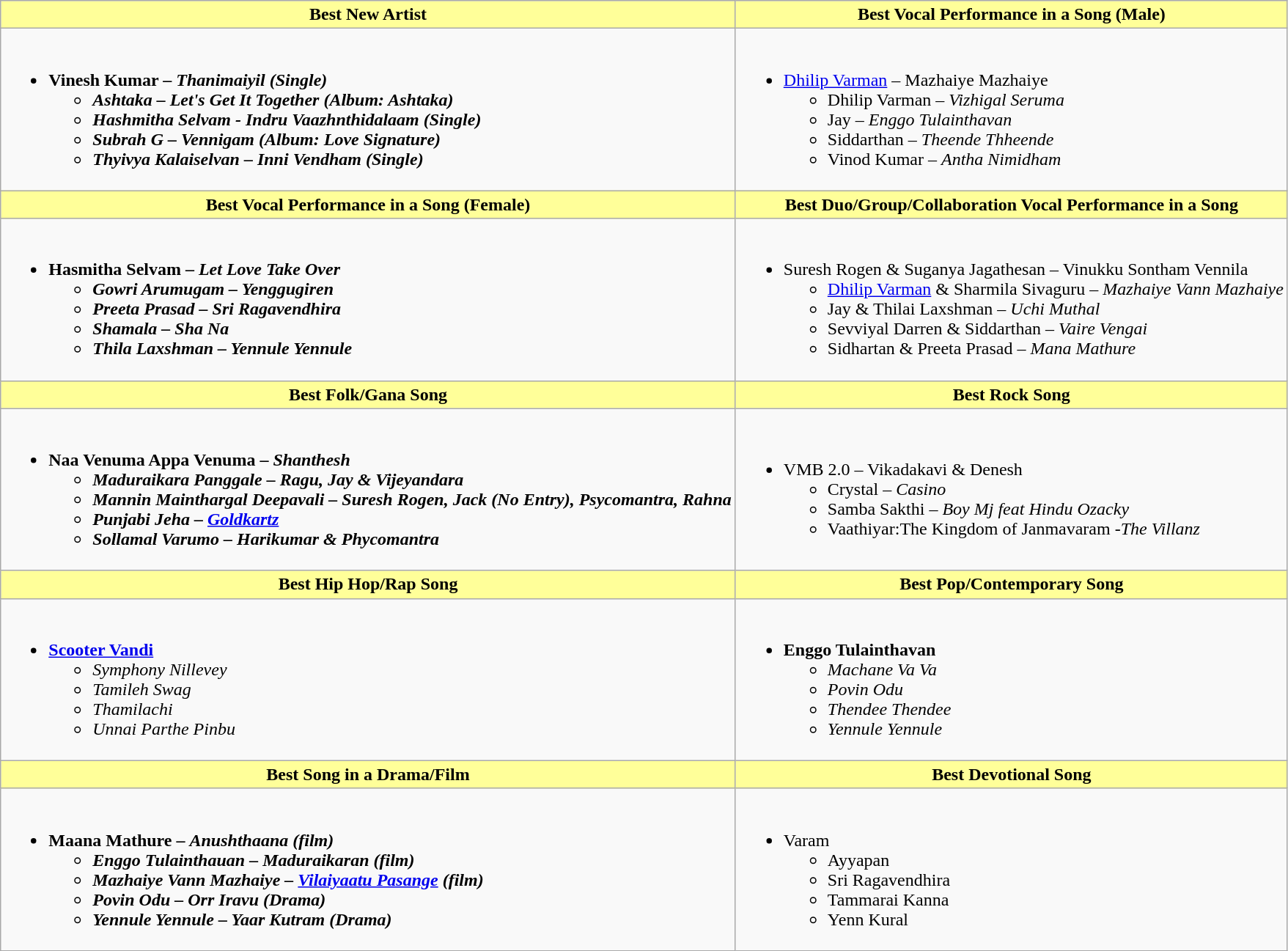<table class=wikitable style="width="150%">
<tr>
<th style="background:#FFFF99;" ! style="width="50%">Best New Artist</th>
<th style="background:#FFFF99;" ! style="width="50%">Best Vocal Performance in a Song (Male)</th>
</tr>
<tr>
<td><br><ul><li><strong>Vinesh Kumar – <em>Thanimaiyil (Single)<strong><em><ul><li>Ashtaka – </em>Let's Get It Together (Album: Ashtaka)<em></li><li>Hashmitha Selvam - </em>Indru Vaazhnthidalaam (Single)<em></li><li>Subrah G – </em>Vennigam (Album: Love Signature)<em></li><li>Thyivya Kalaiselvan  – </em>Inni Vendham (Single)<em></li></ul></li></ul></td>
<td><br><ul><li></strong><a href='#'>Dhilip Varman</a> – </em>Mazhaiye Mazhaiye</em></strong><ul><li>Dhilip Varman – <em>Vizhigal Seruma</em></li><li>Jay – <em>Enggo Tulainthavan</em></li><li>Siddarthan – <em>Theende Thheende</em></li><li>Vinod Kumar – <em>Antha Nimidham</em></li></ul></li></ul></td>
</tr>
<tr>
<th style="background:#FFFF99;" ! style="width="50%">Best Vocal Performance in a Song (Female)</th>
<th style="background:#FFFF99;" ! style="width="50%">Best Duo/Group/Collaboration Vocal Performance in a Song</th>
</tr>
<tr>
<td><br><ul><li><strong>Hasmitha Selvam – <em>Let Love Take Over<strong><em><ul><li>Gowri Arumugam – </em>Yenggugiren<em></li><li>Preeta Prasad – </em>Sri Ragavendhira<em></li><li>Shamala – </em>Sha Na<em></li><li>Thila Laxshman – </em>Yennule Yennule<em></li></ul></li></ul></td>
<td><br><ul><li></strong>Suresh Rogen & Suganya Jagathesan – </em>Vinukku Sontham Vennila</em></strong><ul><li><a href='#'>Dhilip Varman</a> & Sharmila Sivaguru – <em>Mazhaiye Vann Mazhaiye</em></li><li>Jay & Thilai Laxshman – <em>Uchi Muthal</em></li><li>Sevviyal Darren & Siddarthan – <em>Vaire Vengai</em></li><li>Sidhartan & Preeta Prasad – <em>Mana Mathure</em></li></ul></li></ul></td>
</tr>
<tr>
<th style="background:#FFFF99;" ! style="width="50%">Best Folk/Gana Song</th>
<th style="background:#FFFF99;" ! style="width="50%">Best Rock Song</th>
</tr>
<tr>
<td><br><ul><li><strong>Naa Venuma Appa Venuma – <em>Shanthesh<strong><em><ul><li>Maduraikara Panggale – </em>Ragu, Jay & Vijeyandara<em></li><li>Mannin Mainthargal Deepavali – </em>Suresh Rogen, Jack (No Entry), Psycomantra, Rahna<em></li><li>Punjabi Jeha   – </em><a href='#'>Goldkartz</a><em></li><li>Sollamal Varumo – </em>Harikumar & Phycomantra<em></li></ul></li></ul></td>
<td><br><ul><li></strong>VMB 2.0 – </em>Vikadakavi & Denesh</em></strong><ul><li>Crystal – <em>Casino</em></li><li>Samba Sakthi – <em>Boy Mj feat Hindu Ozacky</em></li><li>Vaathiyar:The Kingdom of Janmavaram -<em>The Villanz</em></li></ul></li></ul></td>
</tr>
<tr>
<th style="background:#FFFF99;" ! style="width="50%">Best Hip Hop/Rap Song</th>
<th style="background:#FFFF99;" ! style="width="50%">Best Pop/Contemporary Song</th>
</tr>
<tr>
<td><br><ul><li><strong><a href='#'>Scooter Vandi</a></strong><ul><li><em>Symphony Nillevey</em></li><li><em>Tamileh Swag</em></li><li><em>Thamilachi</em></li><li><em>Unnai Parthe Pinbu</em></li></ul></li></ul></td>
<td><br><ul><li><strong>Enggo Tulainthavan</strong><ul><li><em>Machane Va Va</em></li><li><em>Povin Odu</em></li><li><em>Thendee Thendee</em></li><li><em>Yennule Yennule</em></li></ul></li></ul></td>
</tr>
<tr>
<th style="background:#FFFF99;" ! style="width="50%">Best Song in a Drama/Film</th>
<th style="background:#FFFF99;" ! style="width="50%">Best Devotional Song</th>
</tr>
<tr>
<td><br><ul><li><strong>Maana Mathure – <em>Anushthaana (film)<strong><em><ul><li>Enggo Tulainthauan – </em>Maduraikaran (film)<em></li><li>Mazhaiye Vann Mazhaiye – </em><a href='#'>Vilaiyaatu Pasange</a> (film)<em></li><li>Povin Odu – </em>Orr Iravu (Drama)<em></li><li>Yennule Yennule – </em>Yaar Kutram (Drama)<em></li></ul></li></ul></td>
<td><br><ul><li></em>Varam<em><ul><li></em>Ayyapan<em></li><li></em>Sri Ragavendhira<em></li><li></em>Tammarai Kanna<em></li><li></em>Yenn Kural<em></li></ul></li></ul></td>
</tr>
</table>
